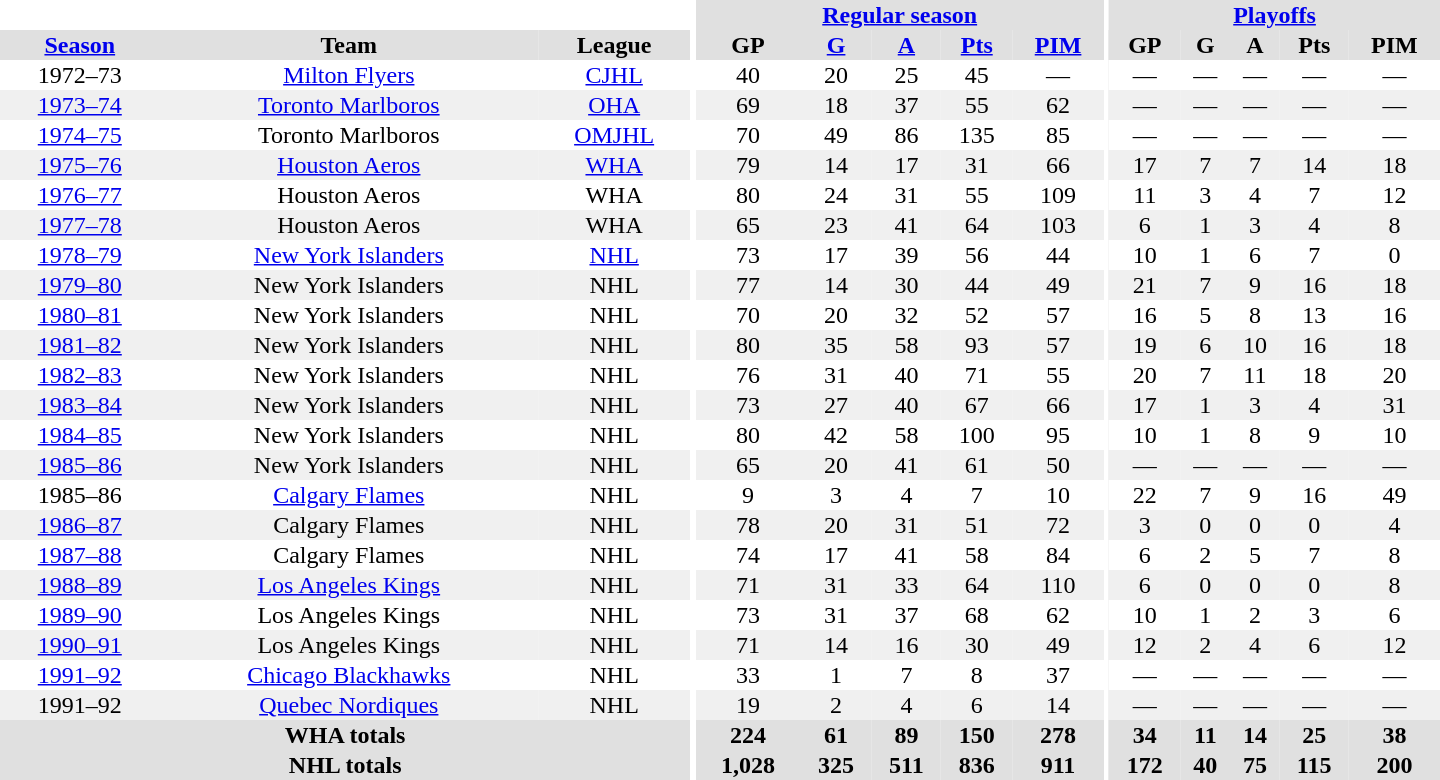<table border="0" cellpadding="1" cellspacing="0" style="text-align:center; width:60em">
<tr bgcolor="#e0e0e0">
<th colspan="3" bgcolor="#ffffff"></th>
<th rowspan="100" bgcolor="#ffffff"></th>
<th colspan="5"><a href='#'>Regular season</a></th>
<th rowspan="100" bgcolor="#ffffff"></th>
<th colspan="5"><a href='#'>Playoffs</a></th>
</tr>
<tr bgcolor="#e0e0e0">
<th><a href='#'>Season</a></th>
<th>Team</th>
<th>League</th>
<th>GP</th>
<th><a href='#'>G</a></th>
<th><a href='#'>A</a></th>
<th><a href='#'>Pts</a></th>
<th><a href='#'>PIM</a></th>
<th>GP</th>
<th>G</th>
<th>A</th>
<th>Pts</th>
<th>PIM</th>
</tr>
<tr>
<td>1972–73</td>
<td><a href='#'>Milton Flyers</a></td>
<td><a href='#'>CJHL</a></td>
<td>40</td>
<td>20</td>
<td>25</td>
<td>45</td>
<td>—</td>
<td>—</td>
<td>—</td>
<td>—</td>
<td>—</td>
<td>—</td>
</tr>
<tr bgcolor="#f0f0f0">
<td><a href='#'>1973–74</a></td>
<td><a href='#'>Toronto Marlboros</a></td>
<td><a href='#'>OHA</a></td>
<td>69</td>
<td>18</td>
<td>37</td>
<td>55</td>
<td>62</td>
<td>—</td>
<td>—</td>
<td>—</td>
<td>—</td>
<td>—</td>
</tr>
<tr>
<td><a href='#'>1974–75</a></td>
<td>Toronto Marlboros</td>
<td><a href='#'>OMJHL</a></td>
<td>70</td>
<td>49</td>
<td>86</td>
<td>135</td>
<td>85</td>
<td>—</td>
<td>—</td>
<td>—</td>
<td>—</td>
<td>—</td>
</tr>
<tr bgcolor="#f0f0f0">
<td><a href='#'>1975–76</a></td>
<td><a href='#'>Houston Aeros</a></td>
<td><a href='#'>WHA</a></td>
<td>79</td>
<td>14</td>
<td>17</td>
<td>31</td>
<td>66</td>
<td>17</td>
<td>7</td>
<td>7</td>
<td>14</td>
<td>18</td>
</tr>
<tr>
<td><a href='#'>1976–77</a></td>
<td>Houston Aeros</td>
<td>WHA</td>
<td>80</td>
<td>24</td>
<td>31</td>
<td>55</td>
<td>109</td>
<td>11</td>
<td>3</td>
<td>4</td>
<td>7</td>
<td>12</td>
</tr>
<tr bgcolor="#f0f0f0">
<td><a href='#'>1977–78</a></td>
<td>Houston Aeros</td>
<td>WHA</td>
<td>65</td>
<td>23</td>
<td>41</td>
<td>64</td>
<td>103</td>
<td>6</td>
<td>1</td>
<td>3</td>
<td>4</td>
<td>8</td>
</tr>
<tr>
<td><a href='#'>1978–79</a></td>
<td><a href='#'>New York Islanders</a></td>
<td><a href='#'>NHL</a></td>
<td>73</td>
<td>17</td>
<td>39</td>
<td>56</td>
<td>44</td>
<td>10</td>
<td>1</td>
<td>6</td>
<td>7</td>
<td>0</td>
</tr>
<tr bgcolor="#f0f0f0">
<td><a href='#'>1979–80</a></td>
<td>New York Islanders</td>
<td>NHL</td>
<td>77</td>
<td>14</td>
<td>30</td>
<td>44</td>
<td>49</td>
<td>21</td>
<td>7</td>
<td>9</td>
<td>16</td>
<td>18</td>
</tr>
<tr>
<td><a href='#'>1980–81</a></td>
<td>New York Islanders</td>
<td>NHL</td>
<td>70</td>
<td>20</td>
<td>32</td>
<td>52</td>
<td>57</td>
<td>16</td>
<td>5</td>
<td>8</td>
<td>13</td>
<td>16</td>
</tr>
<tr bgcolor="#f0f0f0">
<td><a href='#'>1981–82</a></td>
<td>New York Islanders</td>
<td>NHL</td>
<td>80</td>
<td>35</td>
<td>58</td>
<td>93</td>
<td>57</td>
<td>19</td>
<td>6</td>
<td>10</td>
<td>16</td>
<td>18</td>
</tr>
<tr>
<td><a href='#'>1982–83</a></td>
<td>New York Islanders</td>
<td>NHL</td>
<td>76</td>
<td>31</td>
<td>40</td>
<td>71</td>
<td>55</td>
<td>20</td>
<td>7</td>
<td>11</td>
<td>18</td>
<td>20</td>
</tr>
<tr bgcolor="#f0f0f0">
<td><a href='#'>1983–84</a></td>
<td>New York Islanders</td>
<td>NHL</td>
<td>73</td>
<td>27</td>
<td>40</td>
<td>67</td>
<td>66</td>
<td>17</td>
<td>1</td>
<td>3</td>
<td>4</td>
<td>31</td>
</tr>
<tr>
<td><a href='#'>1984–85</a></td>
<td>New York Islanders</td>
<td>NHL</td>
<td>80</td>
<td>42</td>
<td>58</td>
<td>100</td>
<td>95</td>
<td>10</td>
<td>1</td>
<td>8</td>
<td>9</td>
<td>10</td>
</tr>
<tr bgcolor="#f0f0f0">
<td><a href='#'>1985–86</a></td>
<td>New York Islanders</td>
<td>NHL</td>
<td>65</td>
<td>20</td>
<td>41</td>
<td>61</td>
<td>50</td>
<td>—</td>
<td>—</td>
<td>—</td>
<td>—</td>
<td>—</td>
</tr>
<tr>
<td>1985–86</td>
<td><a href='#'>Calgary Flames</a></td>
<td>NHL</td>
<td>9</td>
<td>3</td>
<td>4</td>
<td>7</td>
<td>10</td>
<td>22</td>
<td>7</td>
<td>9</td>
<td>16</td>
<td>49</td>
</tr>
<tr bgcolor="#f0f0f0">
<td><a href='#'>1986–87</a></td>
<td>Calgary Flames</td>
<td>NHL</td>
<td>78</td>
<td>20</td>
<td>31</td>
<td>51</td>
<td>72</td>
<td>3</td>
<td>0</td>
<td>0</td>
<td>0</td>
<td>4</td>
</tr>
<tr>
<td><a href='#'>1987–88</a></td>
<td>Calgary Flames</td>
<td>NHL</td>
<td>74</td>
<td>17</td>
<td>41</td>
<td>58</td>
<td>84</td>
<td>6</td>
<td>2</td>
<td>5</td>
<td>7</td>
<td>8</td>
</tr>
<tr bgcolor="#f0f0f0">
<td><a href='#'>1988–89</a></td>
<td><a href='#'>Los Angeles Kings</a></td>
<td>NHL</td>
<td>71</td>
<td>31</td>
<td>33</td>
<td>64</td>
<td>110</td>
<td>6</td>
<td>0</td>
<td>0</td>
<td>0</td>
<td>8</td>
</tr>
<tr>
<td><a href='#'>1989–90</a></td>
<td>Los Angeles Kings</td>
<td>NHL</td>
<td>73</td>
<td>31</td>
<td>37</td>
<td>68</td>
<td>62</td>
<td>10</td>
<td>1</td>
<td>2</td>
<td>3</td>
<td>6</td>
</tr>
<tr bgcolor="#f0f0f0">
<td><a href='#'>1990–91</a></td>
<td>Los Angeles Kings</td>
<td>NHL</td>
<td>71</td>
<td>14</td>
<td>16</td>
<td>30</td>
<td>49</td>
<td>12</td>
<td>2</td>
<td>4</td>
<td>6</td>
<td>12</td>
</tr>
<tr>
<td><a href='#'>1991–92</a></td>
<td><a href='#'>Chicago Blackhawks</a></td>
<td>NHL</td>
<td>33</td>
<td>1</td>
<td>7</td>
<td>8</td>
<td>37</td>
<td>—</td>
<td>—</td>
<td>—</td>
<td>—</td>
<td>—</td>
</tr>
<tr bgcolor="#f0f0f0">
<td>1991–92</td>
<td><a href='#'>Quebec Nordiques</a></td>
<td>NHL</td>
<td>19</td>
<td>2</td>
<td>4</td>
<td>6</td>
<td>14</td>
<td>—</td>
<td>—</td>
<td>—</td>
<td>—</td>
<td>—</td>
</tr>
<tr bgcolor="#e0e0e0">
<th colspan="3">WHA totals</th>
<th>224</th>
<th>61</th>
<th>89</th>
<th>150</th>
<th>278</th>
<th>34</th>
<th>11</th>
<th>14</th>
<th>25</th>
<th>38</th>
</tr>
<tr bgcolor="#e0e0e0">
<th colspan="3">NHL totals</th>
<th>1,028</th>
<th>325</th>
<th>511</th>
<th>836</th>
<th>911</th>
<th>172</th>
<th>40</th>
<th>75</th>
<th>115</th>
<th>200</th>
</tr>
</table>
